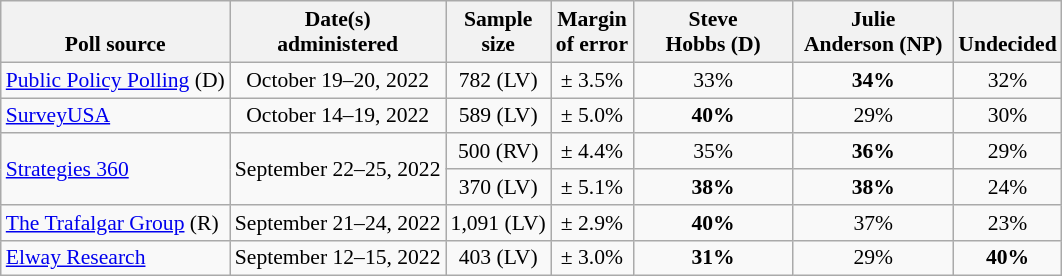<table class="wikitable" style="font-size:90%;text-align:center;">
<tr valign=bottom>
<th>Poll source</th>
<th>Date(s)<br>administered</th>
<th>Sample<br>size</th>
<th>Margin<br>of error</th>
<th style="width:100px;">Steve<br>Hobbs (D)</th>
<th style="width:100px;">Julie<br>Anderson (NP)</th>
<th>Undecided</th>
</tr>
<tr>
<td style="text-align:left;"><a href='#'>Public Policy Polling</a> (D)</td>
<td>October 19–20, 2022</td>
<td>782 (LV)</td>
<td>± 3.5%</td>
<td>33%</td>
<td><strong>34%</strong></td>
<td>32%</td>
</tr>
<tr>
<td style="text-align:left;"><a href='#'>SurveyUSA</a></td>
<td>October 14–19, 2022</td>
<td>589 (LV)</td>
<td>± 5.0%</td>
<td><strong>40%</strong></td>
<td>29%</td>
<td>30%</td>
</tr>
<tr>
<td style="text-align:left;" rowspan="2"><a href='#'>Strategies 360</a></td>
<td rowspan="2">September 22–25, 2022</td>
<td>500 (RV)</td>
<td>± 4.4%</td>
<td>35%</td>
<td><strong>36%</strong></td>
<td>29%</td>
</tr>
<tr>
<td>370 (LV)</td>
<td>± 5.1%</td>
<td><strong>38%</strong></td>
<td><strong>38%</strong></td>
<td>24%</td>
</tr>
<tr>
<td style="text-align:left;"><a href='#'>The Trafalgar Group</a> (R)</td>
<td>September 21–24, 2022</td>
<td>1,091 (LV)</td>
<td>± 2.9%</td>
<td><strong>40%</strong></td>
<td>37%</td>
<td>23%</td>
</tr>
<tr>
<td style="text-align:left;"><a href='#'>Elway Research</a></td>
<td>September 12–15, 2022</td>
<td>403 (LV)</td>
<td>± 3.0%</td>
<td><strong>31%</strong></td>
<td>29%</td>
<td><strong>40%</strong></td>
</tr>
</table>
